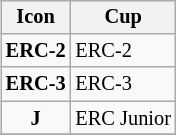<table align="right" class="wikitable" style="font-size: 85%;">
<tr>
<th>Icon</th>
<th>Cup</th>
</tr>
<tr>
<td align="center"><strong><span>ERC-2</span></strong></td>
<td>ERC-2</td>
</tr>
<tr>
<td align="center"><strong><span>ERC-3</span></strong></td>
<td>ERC-3</td>
</tr>
<tr>
<td align="center"><strong><span>J</span></strong></td>
<td>ERC Junior</td>
</tr>
<tr>
</tr>
</table>
